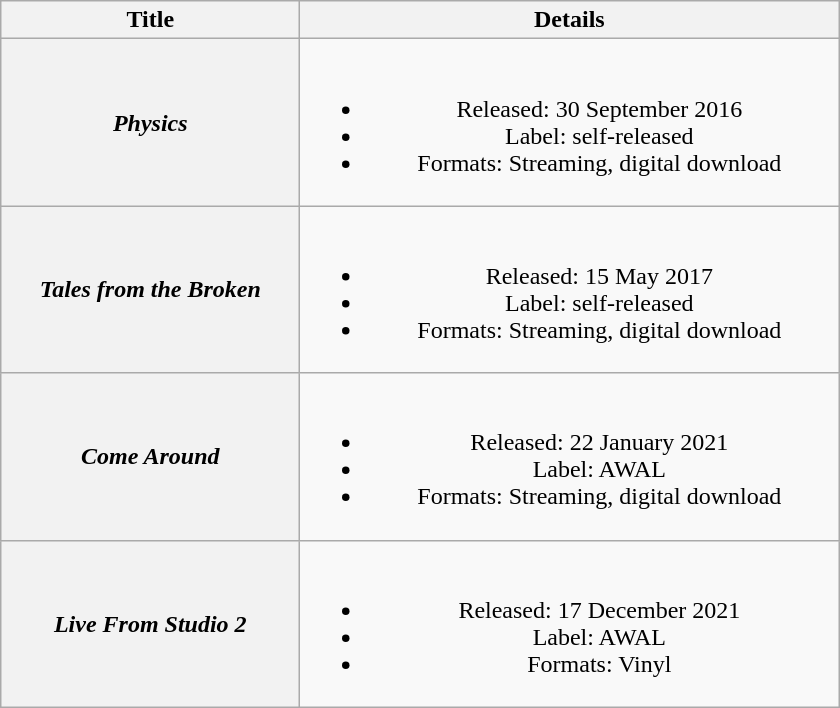<table class="wikitable plainrowheaders" style="text-align:center;">
<tr>
<th style="width:12em;">Title</th>
<th style="width:22em;">Details</th>
</tr>
<tr>
<th scope="row"><em>Physics</em></th>
<td><br><ul><li>Released: 30 September 2016</li><li>Label: self-released</li><li>Formats: Streaming, digital download</li></ul></td>
</tr>
<tr>
<th scope="row"><em>Tales from the Broken</em></th>
<td><br><ul><li>Released: 15 May 2017</li><li>Label: self-released</li><li>Formats: Streaming, digital download</li></ul></td>
</tr>
<tr>
<th scope="row"><em>Come Around</em></th>
<td><br><ul><li>Released: 22 January 2021</li><li>Label: AWAL</li><li>Formats: Streaming, digital download</li></ul></td>
</tr>
<tr>
<th scope="row"><em>Live From Studio 2</em></th>
<td><br><ul><li>Released: 17 December 2021</li><li>Label: AWAL</li><li>Formats: Vinyl</li></ul></td>
</tr>
</table>
